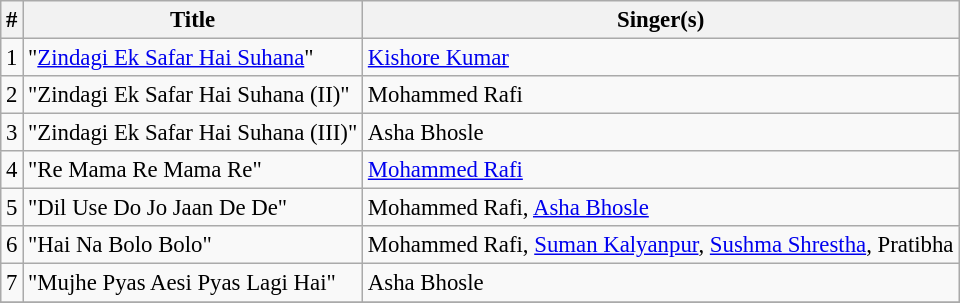<table class="wikitable" style="font-size:95%;">
<tr>
<th>#</th>
<th>Title</th>
<th>Singer(s)</th>
</tr>
<tr>
<td>1</td>
<td>"<a href='#'>Zindagi Ek Safar Hai Suhana</a>"</td>
<td><a href='#'>Kishore Kumar</a></td>
</tr>
<tr>
<td>2</td>
<td>"Zindagi Ek Safar Hai Suhana (II)"</td>
<td>Mohammed Rafi</td>
</tr>
<tr>
<td>3</td>
<td>"Zindagi Ek Safar Hai Suhana (III)"</td>
<td>Asha Bhosle</td>
</tr>
<tr>
<td>4</td>
<td>"Re Mama Re Mama Re"</td>
<td><a href='#'>Mohammed Rafi</a></td>
</tr>
<tr>
<td>5</td>
<td>"Dil Use Do Jo Jaan De De"</td>
<td>Mohammed Rafi, <a href='#'>Asha Bhosle</a></td>
</tr>
<tr>
<td>6</td>
<td>"Hai Na Bolo Bolo"</td>
<td>Mohammed Rafi, <a href='#'>Suman Kalyanpur</a>, <a href='#'>Sushma Shrestha</a>, Pratibha</td>
</tr>
<tr>
<td>7</td>
<td>"Mujhe Pyas Aesi Pyas Lagi Hai"</td>
<td>Asha Bhosle</td>
</tr>
<tr>
</tr>
</table>
